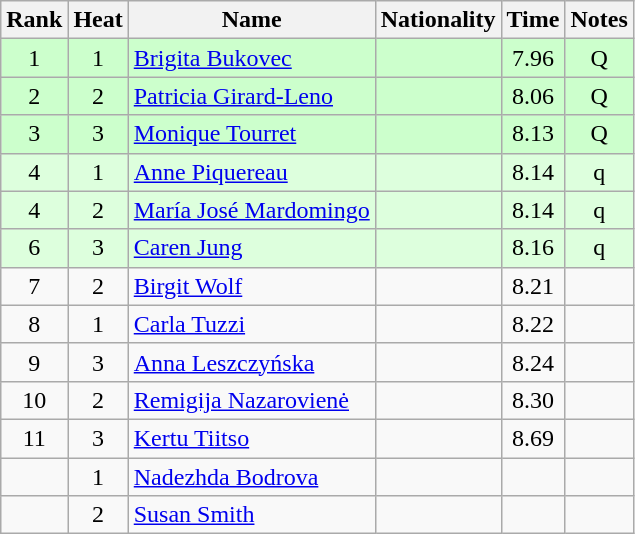<table class="wikitable sortable" style="text-align:center">
<tr>
<th>Rank</th>
<th>Heat</th>
<th>Name</th>
<th>Nationality</th>
<th>Time</th>
<th>Notes</th>
</tr>
<tr bgcolor=ccffcc>
<td>1</td>
<td>1</td>
<td align="left"><a href='#'>Brigita Bukovec</a></td>
<td align=left></td>
<td>7.96</td>
<td>Q</td>
</tr>
<tr bgcolor=ccffcc>
<td>2</td>
<td>2</td>
<td align="left"><a href='#'>Patricia Girard-Leno</a></td>
<td align=left></td>
<td>8.06</td>
<td>Q</td>
</tr>
<tr bgcolor=ccffcc>
<td>3</td>
<td>3</td>
<td align="left"><a href='#'>Monique Tourret</a></td>
<td align=left></td>
<td>8.13</td>
<td>Q</td>
</tr>
<tr bgcolor=ddffdd>
<td>4</td>
<td>1</td>
<td align="left"><a href='#'>Anne Piquereau</a></td>
<td align=left></td>
<td>8.14</td>
<td>q</td>
</tr>
<tr bgcolor=ddffdd>
<td>4</td>
<td>2</td>
<td align="left"><a href='#'>María José Mardomingo</a></td>
<td align=left></td>
<td>8.14</td>
<td>q</td>
</tr>
<tr bgcolor=ddffdd>
<td>6</td>
<td>3</td>
<td align="left"><a href='#'>Caren Jung</a></td>
<td align=left></td>
<td>8.16</td>
<td>q</td>
</tr>
<tr>
<td>7</td>
<td>2</td>
<td align="left"><a href='#'>Birgit Wolf</a></td>
<td align=left></td>
<td>8.21</td>
<td></td>
</tr>
<tr>
<td>8</td>
<td>1</td>
<td align="left"><a href='#'>Carla Tuzzi</a></td>
<td align=left></td>
<td>8.22</td>
<td></td>
</tr>
<tr>
<td>9</td>
<td>3</td>
<td align="left"><a href='#'>Anna Leszczyńska</a></td>
<td align=left></td>
<td>8.24</td>
<td></td>
</tr>
<tr>
<td>10</td>
<td>2</td>
<td align="left"><a href='#'>Remigija Nazarovienė</a></td>
<td align=left></td>
<td>8.30</td>
<td></td>
</tr>
<tr>
<td>11</td>
<td>3</td>
<td align="left"><a href='#'>Kertu Tiitso</a></td>
<td align=left></td>
<td>8.69</td>
<td></td>
</tr>
<tr>
<td></td>
<td>1</td>
<td align="left"><a href='#'>Nadezhda Bodrova</a></td>
<td align=left></td>
<td></td>
<td></td>
</tr>
<tr>
<td></td>
<td>2</td>
<td align="left"><a href='#'>Susan Smith</a></td>
<td align=left></td>
<td></td>
<td></td>
</tr>
</table>
